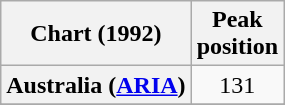<table class="wikitable sortable plainrowheaders" style="text-align:center">
<tr>
<th scope="col">Chart (1992)</th>
<th scope="col">Peak<br> position</th>
</tr>
<tr>
<th scope="row">Australia (<a href='#'>ARIA</a>)</th>
<td>131</td>
</tr>
<tr>
</tr>
<tr>
</tr>
<tr>
</tr>
<tr>
</tr>
<tr>
</tr>
<tr>
</tr>
<tr>
</tr>
<tr>
</tr>
</table>
